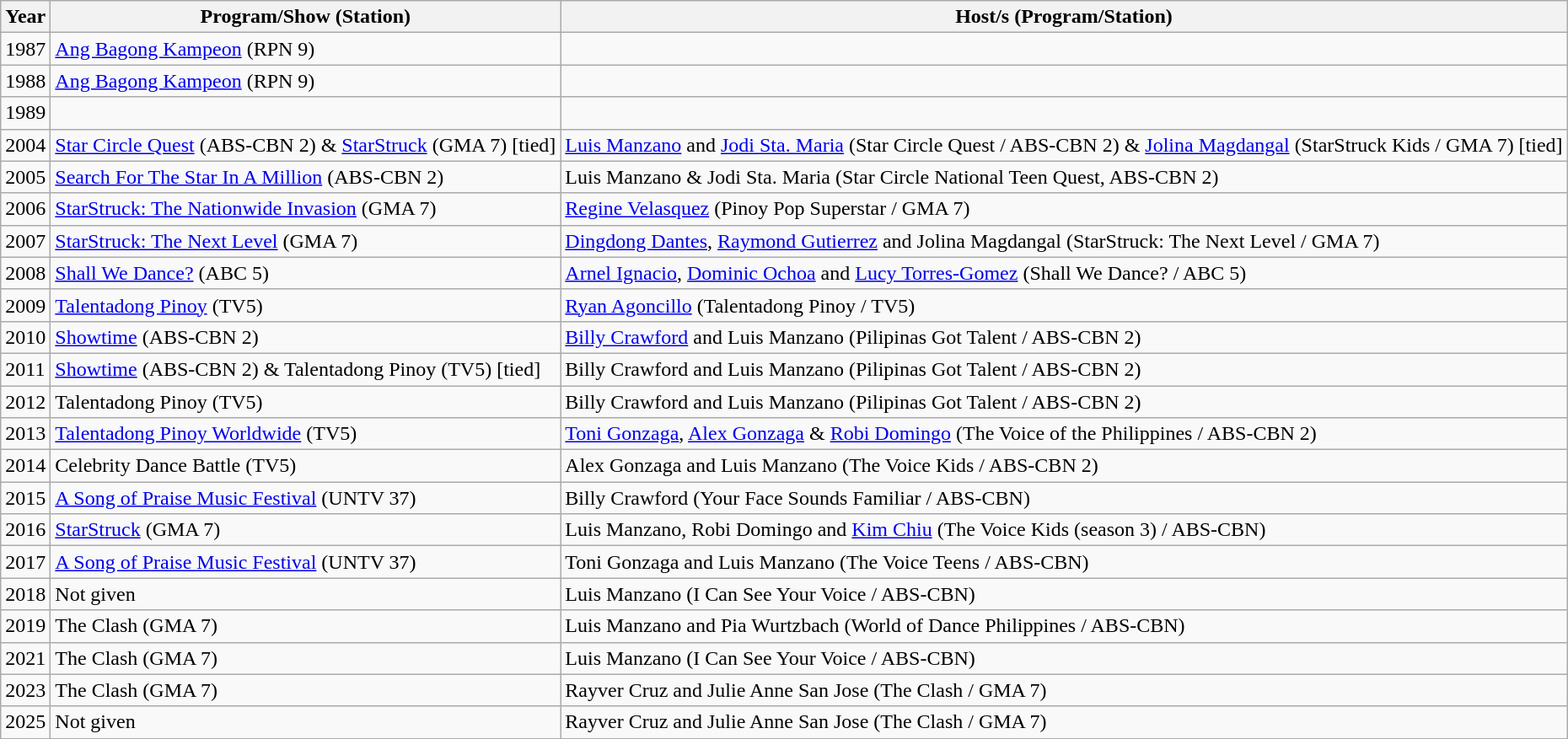<table class="wikitable sortable">
<tr>
<th>Year</th>
<th>Program/Show (Station)</th>
<th>Host/s (Program/Station)</th>
</tr>
<tr>
<td>1987</td>
<td><a href='#'>Ang Bagong Kampeon</a> (RPN 9)</td>
<td></td>
</tr>
<tr>
<td>1988</td>
<td><a href='#'>Ang Bagong Kampeon</a> (RPN 9)</td>
<td></td>
</tr>
<tr>
<td>1989</td>
<td></td>
<td></td>
</tr>
<tr>
<td>2004</td>
<td><a href='#'>Star Circle Quest</a> (ABS-CBN 2) & <a href='#'>StarStruck</a> (GMA 7) [tied]</td>
<td><a href='#'>Luis Manzano</a> and <a href='#'>Jodi Sta. Maria</a> (Star Circle Quest / ABS-CBN 2) & <a href='#'>Jolina Magdangal</a> (StarStruck Kids / GMA 7) [tied]</td>
</tr>
<tr>
<td>2005</td>
<td><a href='#'>Search For The Star In A Million</a> (ABS-CBN 2)</td>
<td>Luis Manzano & Jodi Sta. Maria (Star Circle National Teen Quest, ABS-CBN 2)</td>
</tr>
<tr>
<td>2006</td>
<td><a href='#'>StarStruck: The Nationwide Invasion</a> (GMA 7)</td>
<td><a href='#'>Regine Velasquez</a> (Pinoy Pop Superstar / GMA 7)</td>
</tr>
<tr>
<td>2007</td>
<td><a href='#'>StarStruck: The Next Level</a> (GMA 7)</td>
<td><a href='#'>Dingdong Dantes</a>, <a href='#'>Raymond Gutierrez</a> and Jolina Magdangal (StarStruck: The Next Level / GMA 7)</td>
</tr>
<tr>
<td>2008</td>
<td><a href='#'>Shall We Dance?</a> (ABC 5)</td>
<td><a href='#'>Arnel Ignacio</a>, <a href='#'>Dominic Ochoa</a> and <a href='#'>Lucy Torres-Gomez</a> (Shall We Dance? / ABC 5)</td>
</tr>
<tr>
<td>2009</td>
<td><a href='#'>Talentadong Pinoy</a> (TV5)</td>
<td><a href='#'>Ryan Agoncillo</a> (Talentadong Pinoy / TV5)</td>
</tr>
<tr>
<td>2010</td>
<td><a href='#'>Showtime</a> (ABS-CBN 2)</td>
<td><a href='#'>Billy Crawford</a> and Luis Manzano (Pilipinas Got Talent / ABS-CBN 2)</td>
</tr>
<tr>
<td>2011</td>
<td><a href='#'>Showtime</a> (ABS-CBN 2) & Talentadong Pinoy (TV5) [tied]</td>
<td>Billy Crawford and Luis Manzano (Pilipinas Got Talent / ABS-CBN 2)</td>
</tr>
<tr>
<td>2012</td>
<td>Talentadong Pinoy (TV5)</td>
<td>Billy Crawford and Luis Manzano (Pilipinas Got Talent / ABS-CBN 2)</td>
</tr>
<tr>
<td>2013</td>
<td><a href='#'>Talentadong Pinoy Worldwide</a> (TV5)</td>
<td><a href='#'>Toni Gonzaga</a>, <a href='#'>Alex Gonzaga</a> & <a href='#'>Robi Domingo</a> (The Voice of the Philippines / ABS-CBN 2)</td>
</tr>
<tr>
<td>2014</td>
<td>Celebrity Dance Battle (TV5)</td>
<td>Alex Gonzaga and Luis Manzano (The Voice Kids / ABS-CBN 2)</td>
</tr>
<tr>
<td>2015</td>
<td><a href='#'>A Song of Praise Music Festival</a> (UNTV 37)</td>
<td>Billy Crawford (Your Face Sounds Familiar / ABS-CBN)</td>
</tr>
<tr>
<td>2016</td>
<td><a href='#'>StarStruck</a> (GMA 7)</td>
<td>Luis Manzano, Robi Domingo and <a href='#'>Kim Chiu</a> (The Voice Kids (season 3) / ABS-CBN)</td>
</tr>
<tr>
<td>2017</td>
<td><a href='#'>A Song of Praise Music Festival</a> (UNTV 37)</td>
<td>Toni Gonzaga and Luis Manzano (The Voice Teens / ABS-CBN)</td>
</tr>
<tr>
<td>2018</td>
<td>Not given</td>
<td>Luis Manzano (I Can See Your Voice / ABS-CBN)</td>
</tr>
<tr>
<td>2019</td>
<td>The Clash (GMA 7)</td>
<td>Luis Manzano and Pia Wurtzbach (World of Dance Philippines / ABS-CBN)</td>
</tr>
<tr>
<td>2021</td>
<td>The Clash (GMA 7)</td>
<td>Luis Manzano (I Can See Your Voice / ABS-CBN)</td>
</tr>
<tr>
<td>2023</td>
<td>The Clash (GMA 7)</td>
<td>Rayver Cruz and Julie Anne San Jose (The Clash / GMA 7)</td>
</tr>
<tr>
<td>2025</td>
<td>Not given</td>
<td>Rayver Cruz and Julie Anne San Jose (The Clash / GMA 7)</td>
</tr>
<tr>
</tr>
</table>
